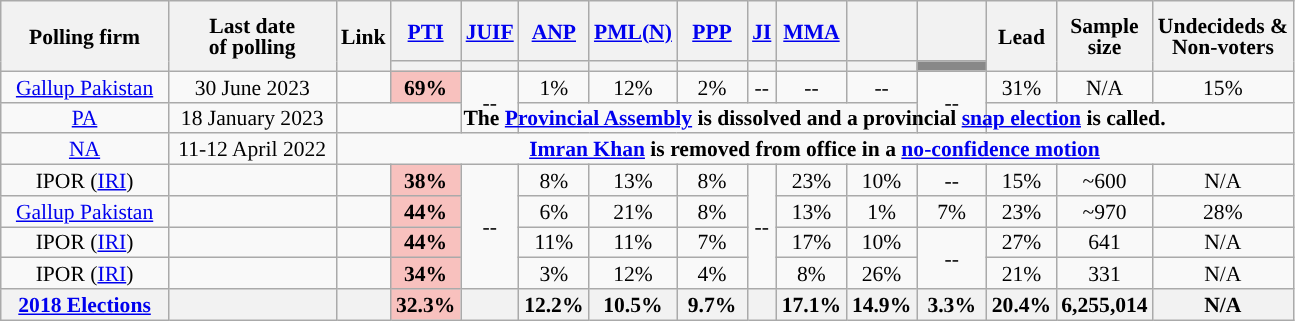<table class="wikitable sortable" style="text-align:center;font-size:90%;line-height:14px">
<tr style="height:40px;">
<th style="width:105px;" rowspan="2">Polling firm</th>
<th style="width:105px;" rowspan="2">Last date<br>of polling</th>
<th rowspan="2">Link</th>
<th class="unsortable" style="width:40px;"><a href='#'>PTI</a></th>
<th><a href='#'>JUIF</a></th>
<th class="unsortable" style="width:40px;"><a href='#'>ANP</a></th>
<th class="unsortable" style="width:40px;"><a href='#'>PML(N)</a></th>
<th class="unsortable" style="width:40px;"><a href='#'>PPP</a></th>
<th><a href='#'>JI</a></th>
<th class="unsortable" style="width:40px;"><a href='#'>MMA</a></th>
<th class="unsortable" style="width:40px;"><a href='#'></a></th>
<th class="unsortable" style="width:40px;"><a href='#'></a></th>
<th rowspan="2">Lead</th>
<th rowspan="2">Sample<br>size</th>
<th rowspan="2">Undecideds &<br>Non-voters</th>
</tr>
<tr>
<th style="background:"></th>
<th></th>
<th style="background:"></th>
<th style="background:"></th>
<th style="background:"></th>
<th></th>
<th style="background:"></th>
<th style="background:"></th>
<th style="background:#888888;" data-sort-type="number"></th>
</tr>
<tr>
<td><a href='#'>Gallup Pakistan</a></td>
<td>30 June 2023</td>
<td></td>
<td style="background:rgb(248, 193, 190)"><strong>69%</strong></td>
<td rowspan="2">--</td>
<td>1%</td>
<td>12%</td>
<td>2%</td>
<td>--</td>
<td>--</td>
<td>--</td>
<td rowspan="2">--</td>
<td style="background:"><span>31%</span></td>
<td>N/A</td>
<td>15%</td>
</tr>
<tr>
<td><a href='#'>PA</a></td>
<td>18 January 2023</td>
<td colspan="13"><strong>The <a href='#'>Provincial Assembly</a> is dissolved and a provincial <a href='#'>snap election</a> is called.</strong></td>
</tr>
<tr>
<td rowspan="1"><a href='#'>NA</a></td>
<td data-sort-value="2022-04-11">11-12 April 2022</td>
<td colspan="13"><strong><a href='#'>Imran Khan</a> is removed from office in a <a href='#'>no-confidence motion</a></strong></td>
</tr>
<tr>
<td>IPOR (<a href='#'>IRI</a>)</td>
<td></td>
<td></td>
<td style="background:rgb(248, 193, 190)"><strong>38%</strong></td>
<td rowspan="4">--</td>
<td>8%</td>
<td>13%</td>
<td>8%</td>
<td rowspan="4">--</td>
<td>23%</td>
<td>10%</td>
<td>--</td>
<td style="background:"><span>15%</span></td>
<td>~600</td>
<td>N/A</td>
</tr>
<tr>
<td><a href='#'>Gallup Pakistan</a></td>
<td></td>
<td></td>
<td style="background:rgb(248, 193, 190)"><strong>44%</strong></td>
<td>6%</td>
<td>21%</td>
<td>8%</td>
<td>13%</td>
<td>1%</td>
<td>7%</td>
<td style="background:"><span>23%</span></td>
<td>~970</td>
<td>28%</td>
</tr>
<tr>
<td>IPOR (<a href='#'>IRI</a>)</td>
<td></td>
<td></td>
<td style="background:rgb(248, 193, 190)"><strong>44%</strong></td>
<td>11%</td>
<td>11%</td>
<td>7%</td>
<td>17%</td>
<td>10%</td>
<td rowspan="2">--</td>
<td style="background:"><span>27%</span></td>
<td>641</td>
<td>N/A</td>
</tr>
<tr>
<td>IPOR (<a href='#'>IRI</a>)</td>
<td></td>
<td></td>
<td style="background:rgb(248, 193, 190)"><strong>34%</strong></td>
<td>3%</td>
<td>12%</td>
<td>4%</td>
<td>8%</td>
<td>26%</td>
<td style="background:"><span>21%</span></td>
<td>331</td>
<td>N/A</td>
</tr>
<tr>
<th><a href='#'>2018 Elections</a></th>
<th></th>
<th></th>
<th style="background:rgb(248, 193, 190)"><strong>32.3%</strong></th>
<th></th>
<th>12.2%</th>
<th>10.5%</th>
<th>9.7%</th>
<th></th>
<th>17.1%</th>
<th>14.9%</th>
<th>3.3%</th>
<th style="background:"><span>20.4%</span></th>
<th>6,255,014</th>
<th>N/A</th>
</tr>
</table>
